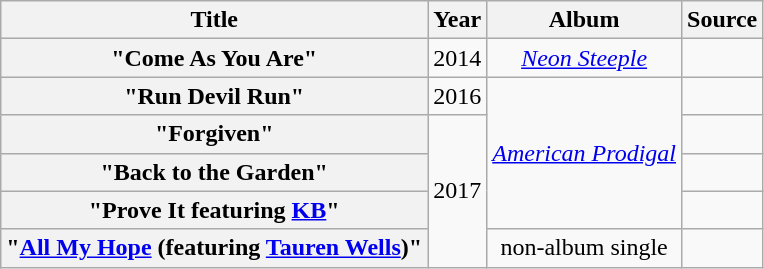<table class="wikitable plainrowheaders" style="text-align: center;">
<tr>
<th scope="col">Title</th>
<th scope="col">Year</th>
<th scope="col">Album</th>
<th scope="col">Source</th>
</tr>
<tr>
<th scope="row">"Come As You Are"</th>
<td>2014</td>
<td><em><a href='#'>Neon Steeple</a></em></td>
<td></td>
</tr>
<tr>
<th scope="row">"Run Devil Run"</th>
<td>2016</td>
<td rowspan="4"><em><a href='#'>American Prodigal</a></em></td>
<td></td>
</tr>
<tr>
<th scope="row">"Forgiven"</th>
<td rowspan="4">2017</td>
<td></td>
</tr>
<tr>
<th scope="row">"Back to the Garden"</th>
<td></td>
</tr>
<tr>
<th scope="row">"Prove It featuring <a href='#'>KB</a>"</th>
<td></td>
</tr>
<tr>
<th scope="row">"<a href='#'>All My Hope</a> (featuring <a href='#'>Tauren Wells</a>)"</th>
<td>non-album single</td>
<td></td>
</tr>
</table>
